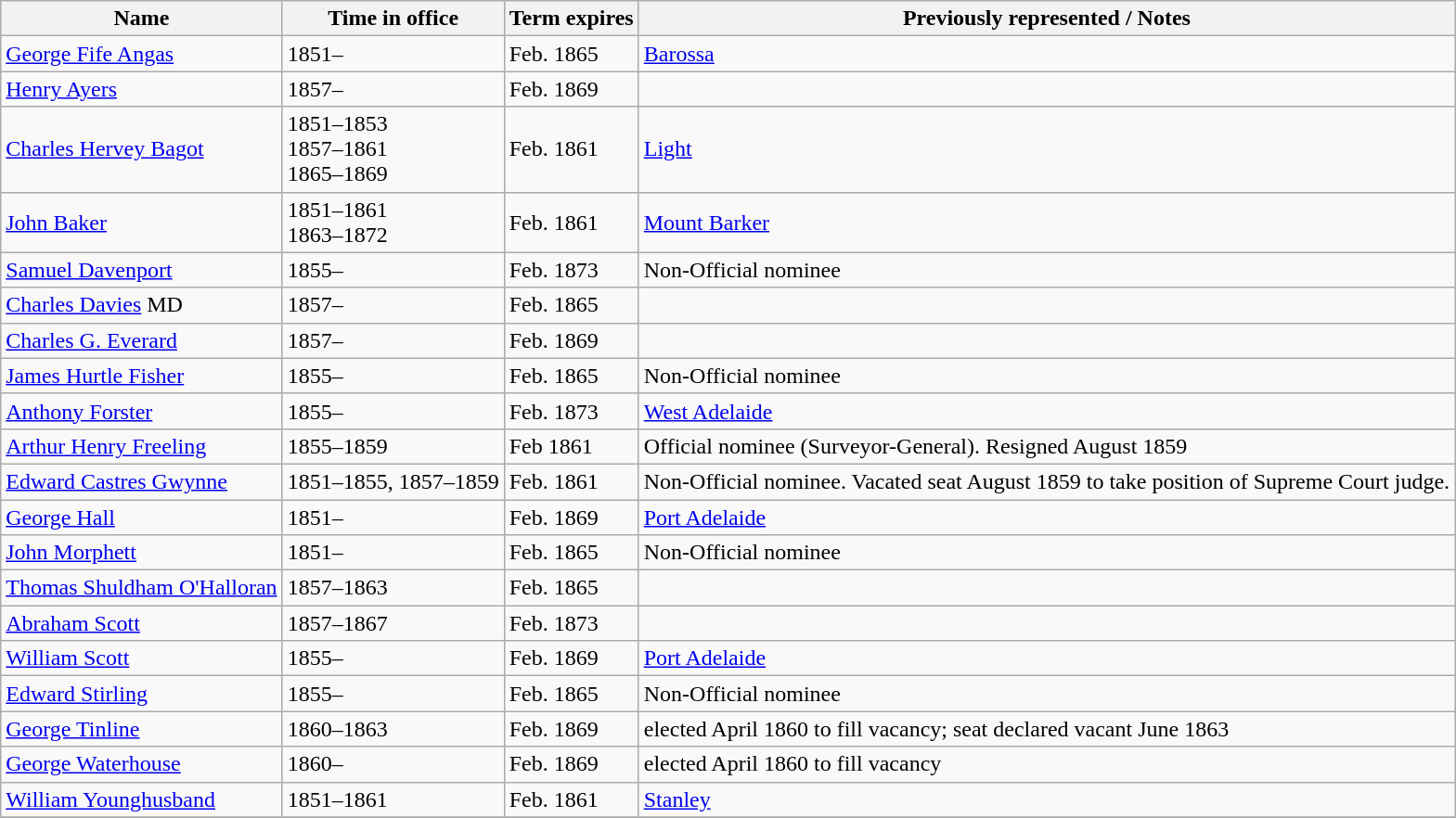<table class="wikitable sortable">
<tr>
<th>Name</th>
<th>Time in office</th>
<th>Term expires</th>
<th>Previously represented / Notes</th>
</tr>
<tr>
<td><a href='#'>George Fife Angas</a></td>
<td>1851–</td>
<td>Feb. 1865</td>
<td><a href='#'>Barossa</a></td>
</tr>
<tr>
<td><a href='#'>Henry Ayers</a></td>
<td>1857–</td>
<td>Feb. 1869</td>
<td></td>
</tr>
<tr>
<td><a href='#'>Charles Hervey Bagot</a></td>
<td>1851–1853<br>1857–1861<br>1865–1869</td>
<td>Feb. 1861</td>
<td><a href='#'>Light</a></td>
</tr>
<tr>
<td><a href='#'>John Baker</a></td>
<td>1851–1861<br>1863–1872</td>
<td>Feb. 1861</td>
<td><a href='#'>Mount Barker</a></td>
</tr>
<tr>
<td><a href='#'>Samuel Davenport</a></td>
<td>1855–</td>
<td>Feb. 1873</td>
<td>Non-Official nominee</td>
</tr>
<tr>
<td><a href='#'>Charles Davies</a> MD</td>
<td>1857–</td>
<td>Feb. 1865</td>
<td></td>
</tr>
<tr>
<td><a href='#'>Charles G. Everard</a></td>
<td>1857–</td>
<td>Feb. 1869</td>
<td></td>
</tr>
<tr>
<td><a href='#'>James Hurtle Fisher</a></td>
<td>1855–</td>
<td>Feb. 1865</td>
<td>Non-Official nominee</td>
</tr>
<tr>
<td><a href='#'>Anthony Forster</a></td>
<td>1855–</td>
<td>Feb. 1873</td>
<td><a href='#'>West Adelaide</a></td>
</tr>
<tr>
<td><a href='#'>Arthur Henry Freeling</a></td>
<td>1855–1859</td>
<td>Feb 1861</td>
<td>Official nominee (Surveyor-General). Resigned August 1859</td>
</tr>
<tr>
<td><a href='#'>Edward Castres Gwynne</a></td>
<td>1851–1855, 1857–1859</td>
<td>Feb. 1861</td>
<td>Non-Official nominee. Vacated seat August 1859 to take position of Supreme Court judge.</td>
</tr>
<tr>
<td><a href='#'>George Hall</a></td>
<td>1851–</td>
<td>Feb. 1869</td>
<td><a href='#'>Port Adelaide</a></td>
</tr>
<tr>
<td><a href='#'>John Morphett</a></td>
<td>1851–</td>
<td>Feb. 1865</td>
<td>Non-Official nominee</td>
</tr>
<tr>
<td><a href='#'>Thomas Shuldham O'Halloran</a></td>
<td>1857–1863</td>
<td>Feb. 1865</td>
<td></td>
</tr>
<tr>
<td><a href='#'>Abraham Scott</a></td>
<td>1857–1867</td>
<td>Feb. 1873</td>
<td></td>
</tr>
<tr>
<td><a href='#'>William Scott</a></td>
<td>1855–</td>
<td>Feb. 1869</td>
<td><a href='#'>Port Adelaide</a></td>
</tr>
<tr>
<td><a href='#'>Edward Stirling</a></td>
<td>1855–</td>
<td>Feb. 1865</td>
<td>Non-Official nominee</td>
</tr>
<tr>
<td><a href='#'>George Tinline</a></td>
<td>1860–1863</td>
<td>Feb. 1869</td>
<td>elected April 1860 to fill vacancy; seat declared vacant June 1863</td>
</tr>
<tr>
<td><a href='#'>George Waterhouse</a></td>
<td>1860–</td>
<td>Feb. 1869</td>
<td>elected April 1860 to fill vacancy</td>
</tr>
<tr>
<td><a href='#'>William Younghusband</a></td>
<td>1851–1861</td>
<td>Feb. 1861</td>
<td><a href='#'>Stanley</a></td>
</tr>
<tr>
</tr>
</table>
